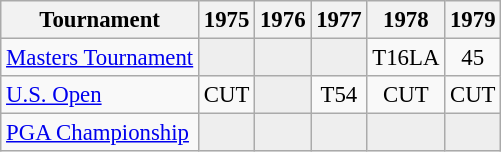<table class="wikitable" style="font-size:95%;text-align:center;">
<tr>
<th>Tournament</th>
<th>1975</th>
<th>1976</th>
<th>1977</th>
<th>1978</th>
<th>1979</th>
</tr>
<tr>
<td align=left><a href='#'>Masters Tournament</a></td>
<td style="background:#eeeeee;"></td>
<td style="background:#eeeeee;"></td>
<td style="background:#eeeeee;"></td>
<td>T16<span>LA</span></td>
<td>45</td>
</tr>
<tr>
<td align=left><a href='#'>U.S. Open</a></td>
<td>CUT</td>
<td style="background:#eeeeee;"></td>
<td>T54</td>
<td>CUT</td>
<td>CUT</td>
</tr>
<tr>
<td align=left><a href='#'>PGA Championship</a></td>
<td style="background:#eeeeee;"></td>
<td style="background:#eeeeee;"></td>
<td style="background:#eeeeee;"></td>
<td style="background:#eeeeee;"></td>
<td style="background:#eeeeee;"></td>
</tr>
</table>
